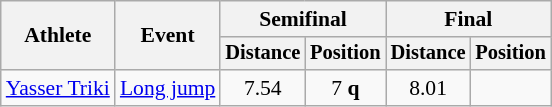<table class=wikitable style="font-size:90%">
<tr>
<th rowspan="2">Athlete</th>
<th rowspan="2">Event</th>
<th colspan="2">Semifinal</th>
<th colspan="2">Final</th>
</tr>
<tr style="font-size:95%">
<th>Distance</th>
<th>Position</th>
<th>Distance</th>
<th>Position</th>
</tr>
<tr align=center>
<td align=left><a href='#'>Yasser Triki</a></td>
<td align=left><a href='#'>Long jump</a></td>
<td>7.54</td>
<td>7 <strong>q</strong></td>
<td>8.01</td>
<td></td>
</tr>
</table>
